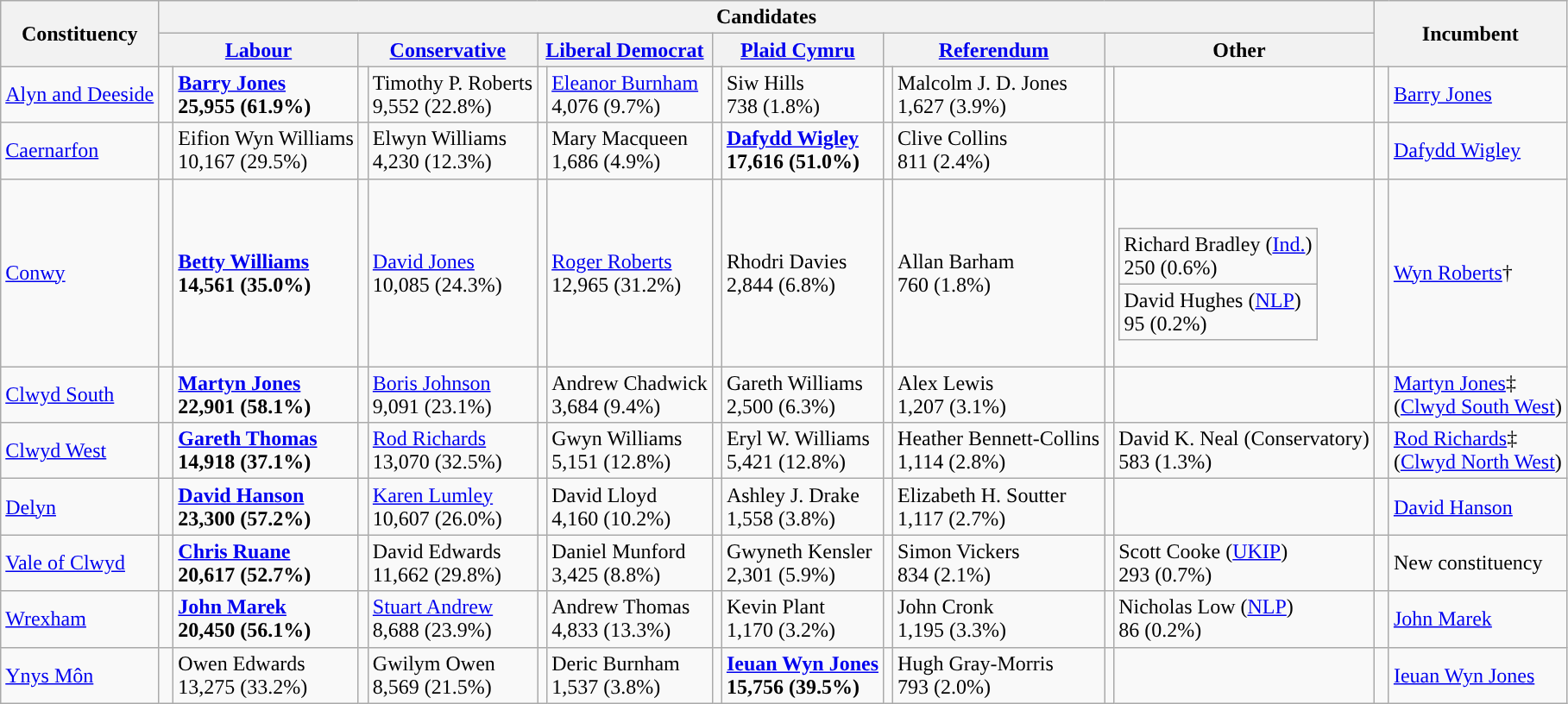<table class="wikitable">
<tr>
<th rowspan="2">Constituency</th>
<th colspan="12">Candidates</th>
<th colspan="2" rowspan="2">Incumbent</th>
</tr>
<tr>
<th colspan="2"><a href='#'>Labour</a></th>
<th colspan="2"><a href='#'>Conservative</a></th>
<th colspan="2"><a href='#'>Liberal Democrat</a></th>
<th colspan="2"><a href='#'>Plaid Cymru</a></th>
<th colspan="2"><a href='#'>Referendum</a></th>
<th colspan="2">Other</th>
</tr>
<tr>
<td><a href='#'>Alyn and Deeside</a></td>
<td style="color:inherit;background:"> </td>
<td><strong><a href='#'>Barry Jones</a></strong><br><strong>25,955 (61.9%)</strong></td>
<td></td>
<td>Timothy P. Roberts<br>9,552 (22.8%)</td>
<td></td>
<td><a href='#'>Eleanor Burnham</a><br>4,076 (9.7%)</td>
<td></td>
<td>Siw Hills<br>738 (1.8%)</td>
<td></td>
<td>Malcolm J. D. Jones<br>1,627 (3.9%)</td>
<td></td>
<td></td>
<td style="color:inherit;background:"> </td>
<td><a href='#'>Barry Jones</a></td>
</tr>
<tr>
<td><a href='#'>Caernarfon</a></td>
<td></td>
<td>Eifion Wyn Williams<br>10,167 (29.5%)</td>
<td></td>
<td>Elwyn Williams<br>4,230 (12.3%)</td>
<td></td>
<td>Mary Macqueen<br>1,686 (4.9%)</td>
<td style="color:inherit;background-color: "></td>
<td><strong><a href='#'>Dafydd Wigley</a></strong><br><strong>17,616 (51.0%)</strong></td>
<td></td>
<td>Clive Collins<br>811 (2.4%)</td>
<td></td>
<td></td>
<td style="color:inherit;background-color: "></td>
<td><a href='#'>Dafydd Wigley</a></td>
</tr>
<tr>
<td><a href='#'>Conwy</a></td>
<td style="color:inherit;background:"> </td>
<td><strong><a href='#'>Betty Williams</a></strong><br><strong>14,561 (35.0%)</strong></td>
<td></td>
<td><a href='#'>David Jones</a><br>10,085 (24.3%)</td>
<td></td>
<td><a href='#'>Roger Roberts</a><br>12,965 (31.2%)</td>
<td></td>
<td>Rhodri Davies<br>2,844 (6.8%)</td>
<td></td>
<td>Allan Barham<br>760 (1.8%)</td>
<td></td>
<td><br><table class="wikitable">
<tr>
<td>Richard Bradley (<a href='#'>Ind.</a>)<br>250 (0.6%)</td>
</tr>
<tr>
<td>David Hughes (<a href='#'>NLP</a>)<br>95 (0.2%)</td>
</tr>
</table>
</td>
<td style="color:inherit;background:"> </td>
<td><a href='#'>Wyn Roberts</a>†</td>
</tr>
<tr>
<td><a href='#'>Clwyd South</a></td>
<td style="color:inherit;background:"> </td>
<td><strong><a href='#'>Martyn Jones</a></strong><br><strong>22,901 (58.1%)</strong></td>
<td></td>
<td><a href='#'>Boris Johnson</a><br>9,091 (23.1%)</td>
<td></td>
<td>Andrew Chadwick<br>3,684 (9.4%)</td>
<td></td>
<td>Gareth Williams<br>2,500 (6.3%)</td>
<td></td>
<td>Alex Lewis<br>1,207 (3.1%)</td>
<td></td>
<td></td>
<td style="color:inherit;background:"> </td>
<td><a href='#'>Martyn Jones</a>‡<br>(<a href='#'>Clwyd South West</a>)</td>
</tr>
<tr>
<td><a href='#'>Clwyd West</a></td>
<td style="color:inherit;background:"> </td>
<td><strong><a href='#'>Gareth Thomas</a></strong><br><strong>14,918 (37.1%)</strong></td>
<td></td>
<td><a href='#'>Rod Richards</a><br>13,070 (32.5%)</td>
<td></td>
<td>Gwyn Williams<br>5,151 (12.8%)</td>
<td></td>
<td>Eryl W. Williams<br>5,421 (12.8%)</td>
<td></td>
<td>Heather Bennett-Collins<br>1,114 (2.8%)</td>
<td></td>
<td>David K. Neal (Conservatory)<br>583 (1.3%)</td>
<td style="color:inherit;background:"> </td>
<td><a href='#'>Rod Richards</a>‡<br>(<a href='#'>Clwyd North West</a>)</td>
</tr>
<tr>
<td><a href='#'>Delyn</a></td>
<td style="color:inherit;background:"> </td>
<td><strong><a href='#'>David Hanson</a></strong><br><strong>23,300 (57.2%)</strong></td>
<td></td>
<td><a href='#'>Karen Lumley</a><br>10,607 (26.0%)</td>
<td></td>
<td>David Lloyd<br>4,160 (10.2%)</td>
<td></td>
<td>Ashley J. Drake<br>1,558 (3.8%)</td>
<td></td>
<td>Elizabeth H. Soutter<br>1,117 (2.7%)</td>
<td></td>
<td></td>
<td style="color:inherit;background:"> </td>
<td><a href='#'>David Hanson</a></td>
</tr>
<tr>
<td><a href='#'>Vale of Clwyd</a></td>
<td style="color:inherit;background:"> </td>
<td><strong><a href='#'>Chris Ruane</a></strong><br><strong>20,617 (52.7%)</strong></td>
<td></td>
<td>David Edwards<br>11,662 (29.8%)</td>
<td></td>
<td>Daniel Munford<br>3,425 (8.8%)</td>
<td></td>
<td>Gwyneth Kensler<br>2,301 (5.9%)</td>
<td></td>
<td>Simon Vickers<br>834 (2.1%)</td>
<td></td>
<td>Scott Cooke (<a href='#'>UKIP</a>)<br>293 (0.7%)</td>
<td></td>
<td>New constituency</td>
</tr>
<tr>
<td><a href='#'>Wrexham</a></td>
<td style="color:inherit;background:"> </td>
<td><strong><a href='#'>John Marek</a></strong><br><strong>20,450 (56.1%)</strong></td>
<td></td>
<td><a href='#'>Stuart Andrew</a><br>8,688 (23.9%)</td>
<td></td>
<td>Andrew Thomas<br>4,833 (13.3%)</td>
<td></td>
<td>Kevin Plant<br>1,170 (3.2%)</td>
<td></td>
<td>John Cronk<br>1,195 (3.3%)</td>
<td></td>
<td>Nicholas Low (<a href='#'>NLP</a>)<br>86 (0.2%)</td>
<td style="color:inherit;background:"> </td>
<td><a href='#'>John Marek</a></td>
</tr>
<tr>
<td><a href='#'>Ynys Môn</a></td>
<td></td>
<td>Owen Edwards<br>13,275 (33.2%)</td>
<td></td>
<td>Gwilym Owen<br>8,569 (21.5%)</td>
<td></td>
<td>Deric Burnham<br>1,537 (3.8%)</td>
<td style="color:inherit;background-color: "></td>
<td><strong><a href='#'>Ieuan Wyn Jones</a></strong><br><strong>15,756 (39.5%)</strong></td>
<td></td>
<td>Hugh Gray-Morris<br>793 (2.0%)</td>
<td></td>
<td></td>
<td style="color:inherit;background-color: "></td>
<td><a href='#'>Ieuan Wyn Jones</a></td>
</tr>
</table>
